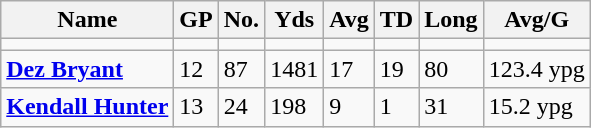<table class="wikitable" style="white-space:nowrap;">
<tr>
<th>Name</th>
<th>GP</th>
<th>No.</th>
<th>Yds</th>
<th>Avg</th>
<th>TD</th>
<th>Long</th>
<th>Avg/G</th>
</tr>
<tr>
<td></td>
<td></td>
<td></td>
<td></td>
<td></td>
<td></td>
<td></td>
<td></td>
</tr>
<tr>
<td><strong><a href='#'>Dez Bryant</a></strong></td>
<td>12</td>
<td>87</td>
<td>1481</td>
<td>17</td>
<td>19</td>
<td>80</td>
<td>123.4 ypg</td>
</tr>
<tr>
<td><strong><a href='#'>Kendall Hunter</a></strong></td>
<td>13</td>
<td>24</td>
<td>198</td>
<td>9</td>
<td>1</td>
<td>31</td>
<td>15.2 ypg</td>
</tr>
</table>
